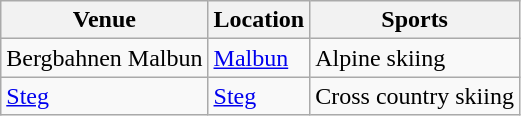<table class="wikitable sortable">
<tr>
<th>Venue</th>
<th>Location</th>
<th class="unsortable">Sports</th>
</tr>
<tr>
<td>Bergbahnen Malbun</td>
<td><a href='#'>Malbun</a></td>
<td>Alpine skiing</td>
</tr>
<tr>
<td><a href='#'>Steg</a></td>
<td><a href='#'>Steg</a></td>
<td>Cross country skiing</td>
</tr>
</table>
